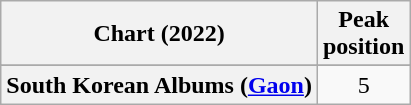<table class="wikitable sortable plainrowheaders" style="text-align:center">
<tr>
<th scope="col">Chart (2022)</th>
<th scope="col">Peak<br>position</th>
</tr>
<tr>
</tr>
<tr>
<th scope="row">South Korean Albums (<a href='#'>Gaon</a>)</th>
<td>5</td>
</tr>
</table>
